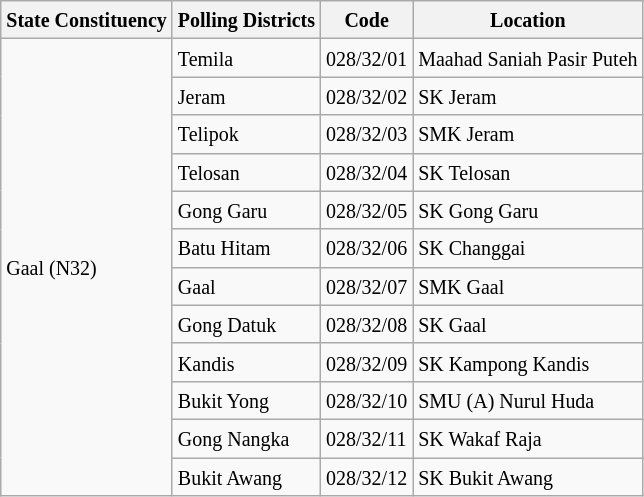<table class="wikitable sortable mw-collapsible">
<tr>
<th><small>State Constituency</small></th>
<th><small>Polling Districts</small></th>
<th><small>Code</small></th>
<th><small>Location</small></th>
</tr>
<tr>
<td rowspan="12"><small>Gaal (N32)</small></td>
<td><small>Temila</small></td>
<td><small>028/32/01</small></td>
<td><small>Maahad Saniah Pasir Puteh</small></td>
</tr>
<tr>
<td><small>Jeram</small></td>
<td><small>028/32/02</small></td>
<td><small>SK Jeram</small></td>
</tr>
<tr>
<td><small>Telipok</small></td>
<td><small>028/32/03</small></td>
<td><small>SMK Jeram</small></td>
</tr>
<tr>
<td><small>Telosan</small></td>
<td><small>028/32/04</small></td>
<td><small>SK Telosan</small></td>
</tr>
<tr>
<td><small>Gong Garu</small></td>
<td><small>028/32/05</small></td>
<td><small>SK Gong Garu</small></td>
</tr>
<tr>
<td><small>Batu Hitam</small></td>
<td><small>028/32/06</small></td>
<td><small>SK Changgai</small></td>
</tr>
<tr>
<td><small>Gaal</small></td>
<td><small>028/32/07</small></td>
<td><small>SMK Gaal</small></td>
</tr>
<tr>
<td><small>Gong Datuk</small></td>
<td><small>028/32/08</small></td>
<td><small>SK Gaal</small></td>
</tr>
<tr>
<td><small>Kandis</small></td>
<td><small>028/32/09</small></td>
<td><small>SK Kampong Kandis</small></td>
</tr>
<tr>
<td><small>Bukit Yong</small></td>
<td><small>028/32/10</small></td>
<td><small>SMU (A) Nurul Huda</small></td>
</tr>
<tr>
<td><small>Gong Nangka</small></td>
<td><small>028/32/11</small></td>
<td><small>SK Wakaf Raja</small></td>
</tr>
<tr>
<td><small>Bukit Awang</small></td>
<td><small>028/32/12</small></td>
<td><small>SK Bukit Awang</small></td>
</tr>
</table>
